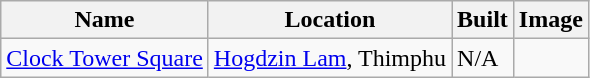<table class="wikitable">
<tr>
<th>Name</th>
<th>Location</th>
<th>Built</th>
<th>Image</th>
</tr>
<tr>
<td><a href='#'>Clock Tower Square</a></td>
<td><a href='#'>Hogdzin Lam</a>, Thimphu</td>
<td>N/A</td>
<td><br></td>
</tr>
</table>
